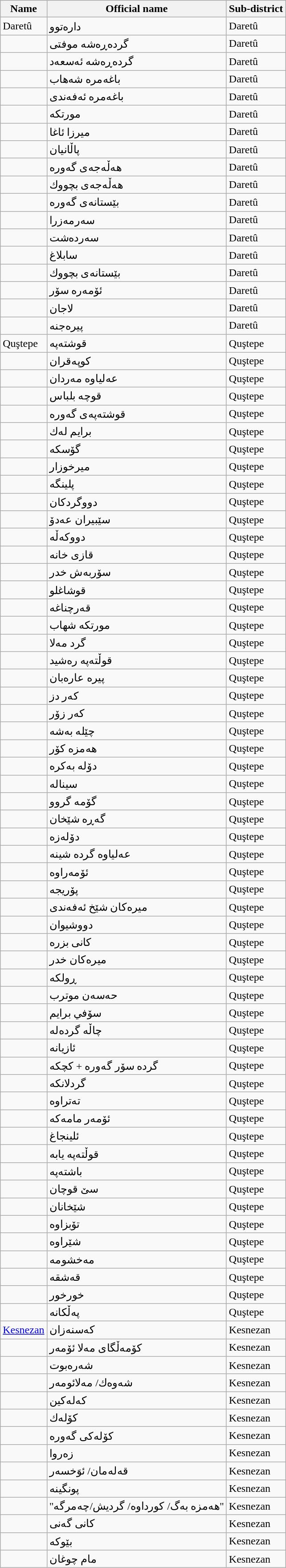<table class="wikitable">
<tr>
<th>Name</th>
<th>Official name</th>
<th>Sub-district</th>
</tr>
<tr>
<td>Daretû</td>
<td>داره‌توو</td>
<td>Daretû</td>
</tr>
<tr>
<td></td>
<td>گرده‌ڕه‌شه‌ موفتى</td>
<td>Daretû</td>
</tr>
<tr>
<td></td>
<td>گرده‌ڕه‌شه‌ ئه‌سعه‌د</td>
<td>Daretû</td>
</tr>
<tr>
<td></td>
<td>باغه‌مره‌ شه‌هاب</td>
<td>Daretû</td>
</tr>
<tr>
<td></td>
<td>باغه‌مره‌ ئه‌فه‌ندى</td>
<td>Daretû</td>
</tr>
<tr>
<td></td>
<td>مورتكه‌</td>
<td>Daretû</td>
</tr>
<tr>
<td></td>
<td>ميرزا ئاغا</td>
<td>Daretû</td>
</tr>
<tr>
<td></td>
<td>پاڵانيان</td>
<td>Daretû</td>
</tr>
<tr>
<td></td>
<td>هه‌ڵه‌جه‌ى گه‌وره‌</td>
<td>Daretû</td>
</tr>
<tr>
<td></td>
<td>هه‌ڵه‌جه‌ى بچووك</td>
<td>Daretû</td>
</tr>
<tr>
<td></td>
<td>بێستانه‌ى گه‌وره‌</td>
<td>Daretû</td>
</tr>
<tr>
<td></td>
<td>سه‌رمه‌زرا</td>
<td>Daretû</td>
</tr>
<tr>
<td></td>
<td>سه‌رده‌شت</td>
<td>Daretû</td>
</tr>
<tr>
<td></td>
<td>سابلاغ</td>
<td>Daretû</td>
</tr>
<tr>
<td></td>
<td>بێستانه‌ى بچووك</td>
<td>Daretû</td>
</tr>
<tr>
<td></td>
<td>ئۆمه‌ره‌ سۆر</td>
<td>Daretû</td>
</tr>
<tr>
<td></td>
<td>لاجان</td>
<td>Daretû</td>
</tr>
<tr>
<td></td>
<td>پيره‌جنه‌</td>
<td>Daretû</td>
</tr>
<tr>
<td>Quştepe</td>
<td>قوشته‌په‌</td>
<td>Quştepe</td>
</tr>
<tr>
<td></td>
<td>كوپه‌قران</td>
<td>Quştepe</td>
</tr>
<tr>
<td></td>
<td>عه‌لياوه‌ مه‌ردان</td>
<td>Quştepe</td>
</tr>
<tr>
<td></td>
<td>قوچه‌ بلباس</td>
<td>Quştepe</td>
</tr>
<tr>
<td></td>
<td>قوشته‌په‌ى گه‌وره‌</td>
<td>Quştepe</td>
</tr>
<tr>
<td></td>
<td>برايم له‌ك</td>
<td>Quştepe</td>
</tr>
<tr>
<td></td>
<td>گۆسكه‌</td>
<td>Quştepe</td>
</tr>
<tr>
<td></td>
<td>ميرخوزار</td>
<td>Quştepe</td>
</tr>
<tr>
<td></td>
<td>پلينگه‌</td>
<td>Quştepe</td>
</tr>
<tr>
<td></td>
<td>دووگردكان</td>
<td>Quştepe</td>
</tr>
<tr>
<td></td>
<td>سێبيران عه‌دۆ</td>
<td>Quştepe</td>
</tr>
<tr>
<td></td>
<td>دووكه‌ڵه‌</td>
<td>Quştepe</td>
</tr>
<tr>
<td></td>
<td>قازى خانه‌</td>
<td>Quştepe</td>
</tr>
<tr>
<td></td>
<td>سۆربه‌ش خدر</td>
<td>Quştepe</td>
</tr>
<tr>
<td></td>
<td>قوشاغلو</td>
<td>Quştepe</td>
</tr>
<tr>
<td></td>
<td>قه‌رچناغه‌</td>
<td>Quştepe</td>
</tr>
<tr>
<td></td>
<td>مورتكه‌ شهاب</td>
<td>Quştepe</td>
</tr>
<tr>
<td></td>
<td>گرد مه‌لا</td>
<td>Quştepe</td>
</tr>
<tr>
<td></td>
<td>قوڵته‌په‌ ره‌شيد</td>
<td>Quştepe</td>
</tr>
<tr>
<td></td>
<td>پيره‌ عاره‌بان</td>
<td>Quştepe</td>
</tr>
<tr>
<td></td>
<td>كه‌ر دز</td>
<td>Quştepe</td>
</tr>
<tr>
<td></td>
<td>كه‌ر زۆر</td>
<td>Quştepe</td>
</tr>
<tr>
<td></td>
<td>چێله‌ به‌شه‌</td>
<td>Quştepe</td>
</tr>
<tr>
<td></td>
<td>هه‌مزه‌ كۆر</td>
<td>Quştepe</td>
</tr>
<tr>
<td></td>
<td>دۆله‌ به‌كره‌</td>
<td>Quştepe</td>
</tr>
<tr>
<td></td>
<td>سيناله‌</td>
<td>Quştepe</td>
</tr>
<tr>
<td></td>
<td>گۆمه‌ گروو</td>
<td>Quştepe</td>
</tr>
<tr>
<td></td>
<td>گه‌ڕه‌ شێخان</td>
<td>Quştepe</td>
</tr>
<tr>
<td></td>
<td>دۆله‌زه‌</td>
<td>Quştepe</td>
</tr>
<tr>
<td></td>
<td>عه‌لياوه‌ گرده‌ شينه‌</td>
<td>Quştepe</td>
</tr>
<tr>
<td></td>
<td>ئۆمه‌راوه‌</td>
<td>Quştepe</td>
</tr>
<tr>
<td></td>
<td>پۆريجه‌</td>
<td>Quştepe</td>
</tr>
<tr>
<td></td>
<td>ميره‌كان شێخ ئه‌فه‌ندى</td>
<td>Quştepe</td>
</tr>
<tr>
<td></td>
<td>دووشيوان</td>
<td>Quştepe</td>
</tr>
<tr>
<td></td>
<td>كانى بزره‌</td>
<td>Quştepe</td>
</tr>
<tr>
<td></td>
<td>ميره‌كان خدر</td>
<td>Quştepe</td>
</tr>
<tr>
<td></td>
<td>ڕولكه‌</td>
<td>Quştepe</td>
</tr>
<tr>
<td></td>
<td>حه‌سه‌ن موترب</td>
<td>Quştepe</td>
</tr>
<tr>
<td></td>
<td>سۆفي برايم</td>
<td>Quştepe</td>
</tr>
<tr>
<td></td>
<td>چاڵه‌ گرده‌له‌</td>
<td>Quştepe</td>
</tr>
<tr>
<td></td>
<td>ئازيانه‌</td>
<td>Quştepe</td>
</tr>
<tr>
<td></td>
<td>گرده‌ سۆر گه‌وره‌ + كچكه‌</td>
<td>Quştepe</td>
</tr>
<tr>
<td></td>
<td>گردلانكه‌</td>
<td>Quştepe</td>
</tr>
<tr>
<td></td>
<td>ته‌تراوه‌</td>
<td>Quştepe</td>
</tr>
<tr>
<td></td>
<td>ئۆمه‌ر مامه‌كه‌</td>
<td>Quştepe</td>
</tr>
<tr>
<td></td>
<td>ئلينجاغ</td>
<td>Quştepe</td>
</tr>
<tr>
<td></td>
<td>قوڵته‌په‌ يابه‌</td>
<td>Quştepe</td>
</tr>
<tr>
<td></td>
<td>باشته‌په‌</td>
<td>Quştepe</td>
</tr>
<tr>
<td></td>
<td>سێ قوچان</td>
<td>Quştepe</td>
</tr>
<tr>
<td></td>
<td>شێخانان</td>
<td>Quştepe</td>
</tr>
<tr>
<td></td>
<td>تۆبزاوه‌</td>
<td>Quştepe</td>
</tr>
<tr>
<td></td>
<td>شێراوه‌</td>
<td>Quştepe</td>
</tr>
<tr>
<td></td>
<td>مه‌خشومه‌</td>
<td>Quştepe</td>
</tr>
<tr>
<td></td>
<td>قه‌شقه‌</td>
<td>Quştepe</td>
</tr>
<tr>
<td></td>
<td>خورخور</td>
<td>Quştepe</td>
</tr>
<tr>
<td></td>
<td>په‌ڵكانه‌</td>
<td>Quştepe</td>
</tr>
<tr>
<td><a href='#'>Kesnezan</a></td>
<td>كه‌سنه‌زان</td>
<td>Kesnezan</td>
</tr>
<tr>
<td></td>
<td>كۆمه‌ڵگاى مه‌لا ئۆمه‌ر</td>
<td>Kesnezan</td>
</tr>
<tr>
<td></td>
<td>شه‌ره‌بوت</td>
<td>Kesnezan</td>
</tr>
<tr>
<td></td>
<td>شه‌وه‌ك/ مه‌لائومه‌ر</td>
<td>Kesnezan</td>
</tr>
<tr>
<td></td>
<td>كه‌له‌كين</td>
<td>Kesnezan</td>
</tr>
<tr>
<td></td>
<td>كۆله‌ك</td>
<td>Kesnezan</td>
</tr>
<tr>
<td></td>
<td>كۆله‌كى گه‌وره‌</td>
<td>Kesnezan</td>
</tr>
<tr>
<td></td>
<td>زه‌روا</td>
<td>Kesnezan</td>
</tr>
<tr>
<td></td>
<td>قه‌له‌مان/ ئوَخسه‌ر</td>
<td>Kesnezan</td>
</tr>
<tr>
<td></td>
<td>پونگينه‌</td>
<td>Kesnezan</td>
</tr>
<tr>
<td></td>
<td>"هه‌مزه‌ به‌گ/ كورداوه‌/ گرديش/چه‌مرگه‌"</td>
<td>Kesnezan</td>
</tr>
<tr>
<td></td>
<td>كانى گه‌نى</td>
<td>Kesnezan</td>
</tr>
<tr>
<td></td>
<td>بێوكه‌</td>
<td>Kesnezan</td>
</tr>
<tr>
<td></td>
<td>مام چوغان</td>
<td>Kesnezan</td>
</tr>
</table>
